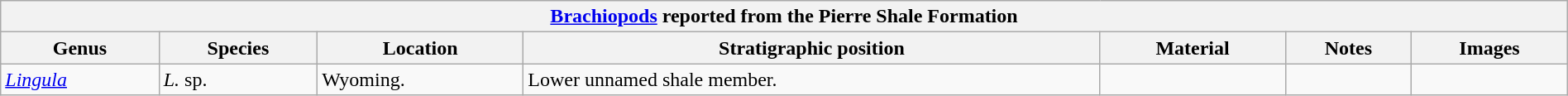<table class="wikitable" align="center" width="100%">
<tr>
<th colspan="7" align="center"><strong><a href='#'>Brachiopods</a> reported from the Pierre Shale Formation</strong></th>
</tr>
<tr>
<th>Genus</th>
<th>Species</th>
<th>Location</th>
<th><strong>Stratigraphic position</strong></th>
<th><strong>Material</strong></th>
<th>Notes</th>
<th>Images</th>
</tr>
<tr>
<td><em><a href='#'>Lingula</a></em></td>
<td><em>L.</em> sp.</td>
<td>Wyoming.</td>
<td>Lower unnamed shale member.</td>
<td></td>
<td></td>
<td></td>
</tr>
</table>
